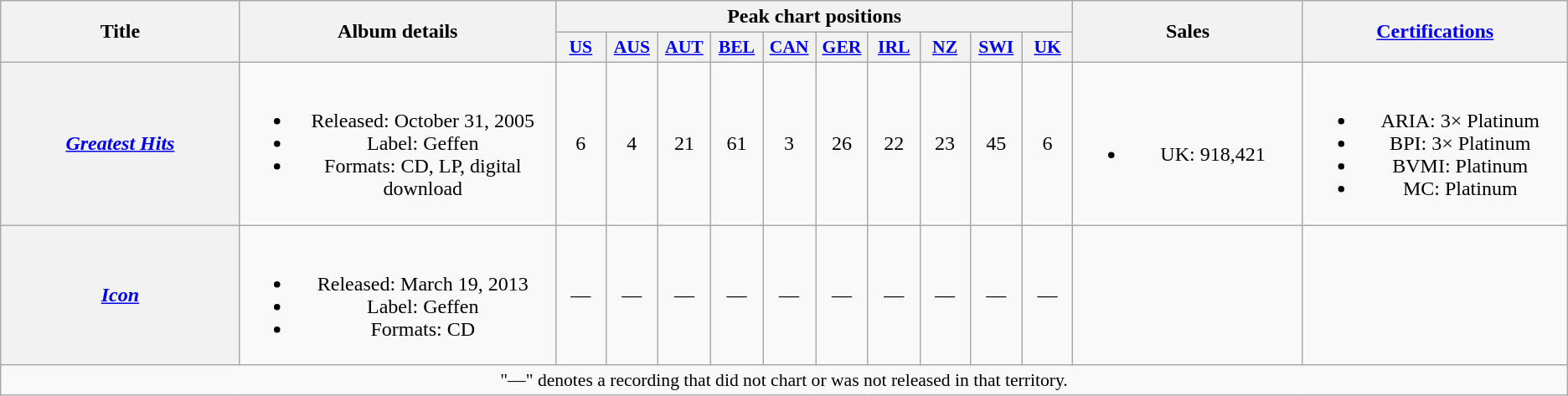<table class="wikitable plainrowheaders" style="text-align:center;">
<tr>
<th scope="col" rowspan="2" style="width:13em;">Title</th>
<th scope="col" rowspan="2" style="width:17em;">Album details</th>
<th scope="col" colspan="10">Peak chart positions</th>
<th scope="col" rowspan="2" style="width:12em;">Sales</th>
<th scope="col" rowspan="2" style="width:14em;"><a href='#'>Certifications</a></th>
</tr>
<tr>
<th scope="col" style="width:2.5em;font-size:90%;"><a href='#'>US</a><br></th>
<th scope="col" style="width:2.5em;font-size:90%;"><a href='#'>AUS</a><br></th>
<th scope="col" style="width:2.5em;font-size:90%;"><a href='#'>AUT</a><br></th>
<th scope="col" style="width:2.5em;font-size:90%;"><a href='#'>BEL</a><br></th>
<th scope="col" style="width:2.5em;font-size:90%;"><a href='#'>CAN</a><br></th>
<th scope="col" style="width:2.5em;font-size:90%;"><a href='#'>GER</a><br></th>
<th scope="col" style="width:2.5em;font-size:90%;"><a href='#'>IRL</a><br></th>
<th scope="col" style="width:2.5em;font-size:90%;"><a href='#'>NZ</a><br></th>
<th scope="col" style="width:2.5em;font-size:90%;"><a href='#'>SWI</a><br></th>
<th scope="col" style="width:2.5em;font-size:90%;"><a href='#'>UK</a><br></th>
</tr>
<tr>
<th scope="row"><em><a href='#'>Greatest Hits</a></em></th>
<td><br><ul><li>Released: October 31, 2005</li><li>Label: Geffen</li><li>Formats: CD, LP, digital download</li></ul></td>
<td>6</td>
<td>4</td>
<td>21</td>
<td>61</td>
<td>3</td>
<td>26</td>
<td>22</td>
<td>23</td>
<td>45</td>
<td>6</td>
<td><br><ul><li>UK: 918,421</li></ul></td>
<td><br><ul><li>ARIA: 3× Platinum</li><li>BPI: 3× Platinum</li><li>BVMI: Platinum</li><li>MC: Platinum</li></ul></td>
</tr>
<tr>
<th scope="row"><em><a href='#'>Icon</a></em></th>
<td><br><ul><li>Released: March 19, 2013</li><li>Label: Geffen</li><li>Formats: CD</li></ul></td>
<td>—</td>
<td>—</td>
<td>—</td>
<td>—</td>
<td>—</td>
<td>—</td>
<td>—</td>
<td>—</td>
<td>—</td>
<td>—</td>
<td></td>
</tr>
<tr>
<td colspan="14" style="font-size:90%">"—" denotes a recording that did not chart or was not released in that territory.</td>
</tr>
</table>
